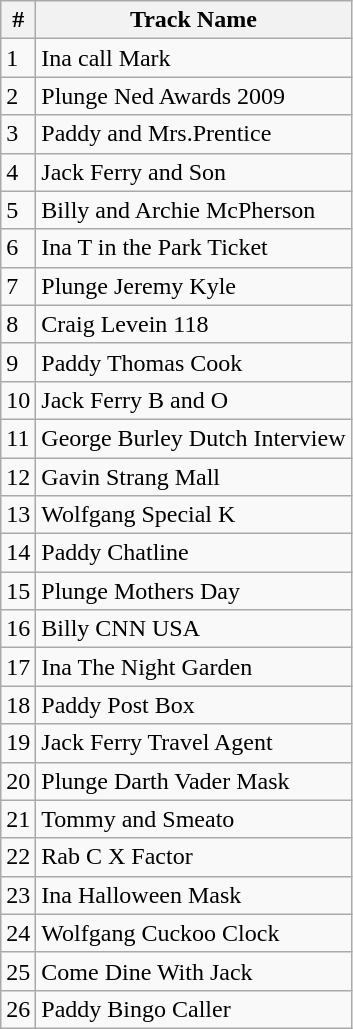<table class="wikitable">
<tr>
<th>#</th>
<th>Track Name</th>
</tr>
<tr>
<td>1</td>
<td>Ina call Mark</td>
</tr>
<tr>
<td>2</td>
<td>Plunge Ned Awards 2009</td>
</tr>
<tr>
<td>3</td>
<td>Paddy and Mrs.Prentice</td>
</tr>
<tr>
<td>4</td>
<td>Jack Ferry and Son</td>
</tr>
<tr>
<td>5</td>
<td>Billy and Archie McPherson</td>
</tr>
<tr>
<td>6</td>
<td>Ina T in the Park Ticket</td>
</tr>
<tr>
<td>7</td>
<td>Plunge Jeremy Kyle</td>
</tr>
<tr>
<td>8</td>
<td>Craig Levein 118</td>
</tr>
<tr>
<td>9</td>
<td>Paddy Thomas Cook</td>
</tr>
<tr>
<td>10</td>
<td>Jack Ferry B and O</td>
</tr>
<tr>
<td>11</td>
<td>George Burley Dutch Interview</td>
</tr>
<tr>
<td>12</td>
<td>Gavin Strang Mall</td>
</tr>
<tr>
<td>13</td>
<td>Wolfgang Special K</td>
</tr>
<tr>
<td>14</td>
<td>Paddy Chatline</td>
</tr>
<tr>
<td>15</td>
<td>Plunge Mothers Day</td>
</tr>
<tr>
<td>16</td>
<td>Billy CNN USA</td>
</tr>
<tr>
<td>17</td>
<td>Ina The Night Garden</td>
</tr>
<tr>
<td>18</td>
<td>Paddy Post Box</td>
</tr>
<tr>
<td>19</td>
<td>Jack Ferry Travel Agent</td>
</tr>
<tr>
<td>20</td>
<td>Plunge Darth Vader Mask</td>
</tr>
<tr>
<td>21</td>
<td>Tommy and Smeato</td>
</tr>
<tr>
<td>22</td>
<td>Rab C X Factor</td>
</tr>
<tr>
<td>23</td>
<td>Ina Halloween Mask</td>
</tr>
<tr>
<td>24</td>
<td>Wolfgang Cuckoo Clock</td>
</tr>
<tr>
<td>25</td>
<td>Come Dine With Jack</td>
</tr>
<tr>
<td>26</td>
<td>Paddy Bingo Caller</td>
</tr>
</table>
